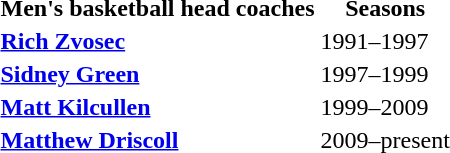<table>
<tr>
<th>Men's basketball head coaches</th>
<th>Seasons</th>
</tr>
<tr>
<td><strong><a href='#'>Rich Zvosec</a></strong></td>
<td>1991–1997</td>
</tr>
<tr>
<td><strong><a href='#'>Sidney Green</a></strong></td>
<td>1997–1999</td>
</tr>
<tr>
<td><strong><a href='#'>Matt Kilcullen</a></strong></td>
<td>1999–2009</td>
</tr>
<tr>
<td><strong><a href='#'>Matthew Driscoll</a></strong></td>
<td>2009–present</td>
</tr>
</table>
